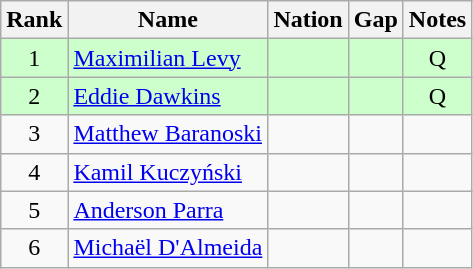<table class="wikitable sortable" style="text-align:center">
<tr>
<th>Rank</th>
<th>Name</th>
<th>Nation</th>
<th>Gap</th>
<th>Notes</th>
</tr>
<tr bgcolor=ccffcc>
<td>1</td>
<td align=left><a href='#'>Maximilian Levy</a></td>
<td align=left></td>
<td></td>
<td>Q</td>
</tr>
<tr bgcolor=ccffcc>
<td>2</td>
<td align=left><a href='#'>Eddie Dawkins</a></td>
<td align=left></td>
<td></td>
<td>Q</td>
</tr>
<tr>
<td>3</td>
<td align=left><a href='#'>Matthew Baranoski</a></td>
<td align=left></td>
<td></td>
<td></td>
</tr>
<tr>
<td>4</td>
<td align=left><a href='#'>Kamil Kuczyński</a></td>
<td align=left></td>
<td></td>
<td></td>
</tr>
<tr>
<td>5</td>
<td align=left><a href='#'>Anderson Parra</a></td>
<td align=left></td>
<td></td>
<td></td>
</tr>
<tr>
<td>6</td>
<td align=left><a href='#'>Michaël D'Almeida</a></td>
<td align=left></td>
<td></td>
<td></td>
</tr>
</table>
